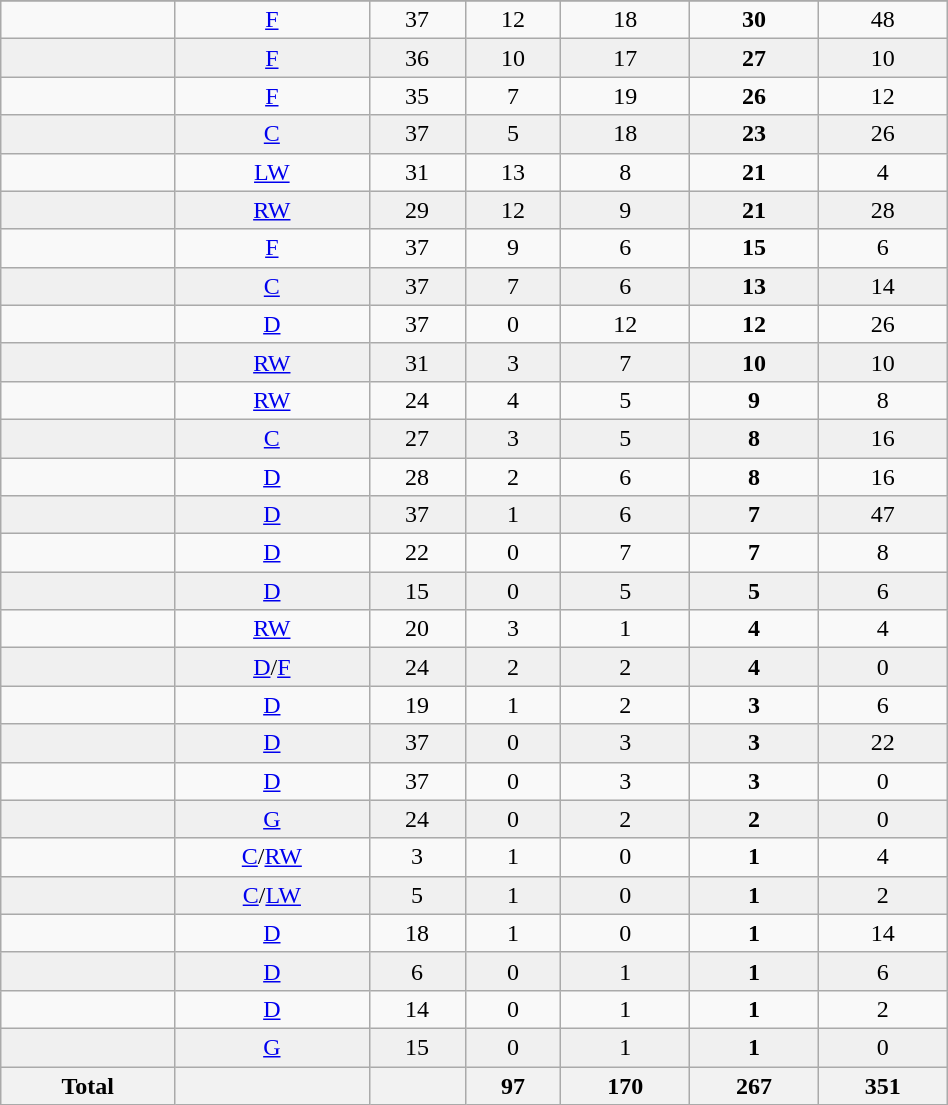<table class="wikitable sortable" width ="50%">
<tr align="center">
</tr>
<tr align="center" bgcolor="">
<td></td>
<td><a href='#'>F</a></td>
<td>37</td>
<td>12</td>
<td>18</td>
<td><strong>30</strong></td>
<td>48</td>
</tr>
<tr align="center" bgcolor="f0f0f0">
<td></td>
<td><a href='#'>F</a></td>
<td>36</td>
<td>10</td>
<td>17</td>
<td><strong>27</strong></td>
<td>10</td>
</tr>
<tr align="center" bgcolor="">
<td></td>
<td><a href='#'>F</a></td>
<td>35</td>
<td>7</td>
<td>19</td>
<td><strong>26</strong></td>
<td>12</td>
</tr>
<tr align="center" bgcolor="f0f0f0">
<td></td>
<td><a href='#'>C</a></td>
<td>37</td>
<td>5</td>
<td>18</td>
<td><strong>23</strong></td>
<td>26</td>
</tr>
<tr align="center" bgcolor="">
<td></td>
<td><a href='#'>LW</a></td>
<td>31</td>
<td>13</td>
<td>8</td>
<td><strong>21</strong></td>
<td>4</td>
</tr>
<tr align="center" bgcolor="f0f0f0">
<td></td>
<td><a href='#'>RW</a></td>
<td>29</td>
<td>12</td>
<td>9</td>
<td><strong>21</strong></td>
<td>28</td>
</tr>
<tr align="center" bgcolor="">
<td></td>
<td><a href='#'>F</a></td>
<td>37</td>
<td>9</td>
<td>6</td>
<td><strong>15</strong></td>
<td>6</td>
</tr>
<tr align="center" bgcolor="f0f0f0">
<td></td>
<td><a href='#'>C</a></td>
<td>37</td>
<td>7</td>
<td>6</td>
<td><strong>13</strong></td>
<td>14</td>
</tr>
<tr align="center" bgcolor="">
<td></td>
<td><a href='#'>D</a></td>
<td>37</td>
<td>0</td>
<td>12</td>
<td><strong>12</strong></td>
<td>26</td>
</tr>
<tr align="center" bgcolor="f0f0f0">
<td></td>
<td><a href='#'>RW</a></td>
<td>31</td>
<td>3</td>
<td>7</td>
<td><strong>10</strong></td>
<td>10</td>
</tr>
<tr align="center" bgcolor="">
<td></td>
<td><a href='#'>RW</a></td>
<td>24</td>
<td>4</td>
<td>5</td>
<td><strong>9</strong></td>
<td>8</td>
</tr>
<tr align="center" bgcolor="f0f0f0">
<td></td>
<td><a href='#'>C</a></td>
<td>27</td>
<td>3</td>
<td>5</td>
<td><strong>8</strong></td>
<td>16</td>
</tr>
<tr align="center" bgcolor="">
<td></td>
<td><a href='#'>D</a></td>
<td>28</td>
<td>2</td>
<td>6</td>
<td><strong>8</strong></td>
<td>16</td>
</tr>
<tr align="center" bgcolor="f0f0f0">
<td></td>
<td><a href='#'>D</a></td>
<td>37</td>
<td>1</td>
<td>6</td>
<td><strong>7</strong></td>
<td>47</td>
</tr>
<tr align="center" bgcolor="">
<td></td>
<td><a href='#'>D</a></td>
<td>22</td>
<td>0</td>
<td>7</td>
<td><strong>7</strong></td>
<td>8</td>
</tr>
<tr align="center" bgcolor="f0f0f0">
<td></td>
<td><a href='#'>D</a></td>
<td>15</td>
<td>0</td>
<td>5</td>
<td><strong>5</strong></td>
<td>6</td>
</tr>
<tr align="center" bgcolor="">
<td></td>
<td><a href='#'>RW</a></td>
<td>20</td>
<td>3</td>
<td>1</td>
<td><strong>4</strong></td>
<td>4</td>
</tr>
<tr align="center" bgcolor="f0f0f0">
<td></td>
<td><a href='#'>D</a>/<a href='#'>F</a></td>
<td>24</td>
<td>2</td>
<td>2</td>
<td><strong>4</strong></td>
<td>0</td>
</tr>
<tr align="center" bgcolor="">
<td></td>
<td><a href='#'>D</a></td>
<td>19</td>
<td>1</td>
<td>2</td>
<td><strong>3</strong></td>
<td>6</td>
</tr>
<tr align="center" bgcolor="f0f0f0">
<td></td>
<td><a href='#'>D</a></td>
<td>37</td>
<td>0</td>
<td>3</td>
<td><strong>3</strong></td>
<td>22</td>
</tr>
<tr align="center" bgcolor="">
<td></td>
<td><a href='#'>D</a></td>
<td>37</td>
<td>0</td>
<td>3</td>
<td><strong>3</strong></td>
<td>0</td>
</tr>
<tr align="center" bgcolor="f0f0f0">
<td></td>
<td><a href='#'>G</a></td>
<td>24</td>
<td>0</td>
<td>2</td>
<td><strong>2</strong></td>
<td>0</td>
</tr>
<tr align="center" bgcolor="">
<td></td>
<td><a href='#'>C</a>/<a href='#'>RW</a></td>
<td>3</td>
<td>1</td>
<td>0</td>
<td><strong>1</strong></td>
<td>4</td>
</tr>
<tr align="center" bgcolor="f0f0f0">
<td></td>
<td><a href='#'>C</a>/<a href='#'>LW</a></td>
<td>5</td>
<td>1</td>
<td>0</td>
<td><strong>1</strong></td>
<td>2</td>
</tr>
<tr align="center" bgcolor="">
<td></td>
<td><a href='#'>D</a></td>
<td>18</td>
<td>1</td>
<td>0</td>
<td><strong>1</strong></td>
<td>14</td>
</tr>
<tr align="center" bgcolor="f0f0f0">
<td></td>
<td><a href='#'>D</a></td>
<td>6</td>
<td>0</td>
<td>1</td>
<td><strong>1</strong></td>
<td>6</td>
</tr>
<tr align="center" bgcolor="">
<td></td>
<td><a href='#'>D</a></td>
<td>14</td>
<td>0</td>
<td>1</td>
<td><strong>1</strong></td>
<td>2</td>
</tr>
<tr align="center" bgcolor="f0f0f0">
<td></td>
<td><a href='#'>G</a></td>
<td>15</td>
<td>0</td>
<td>1</td>
<td><strong>1</strong></td>
<td>0</td>
</tr>
<tr>
<th>Total</th>
<th></th>
<th></th>
<th>97</th>
<th>170</th>
<th>267</th>
<th>351</th>
</tr>
</table>
